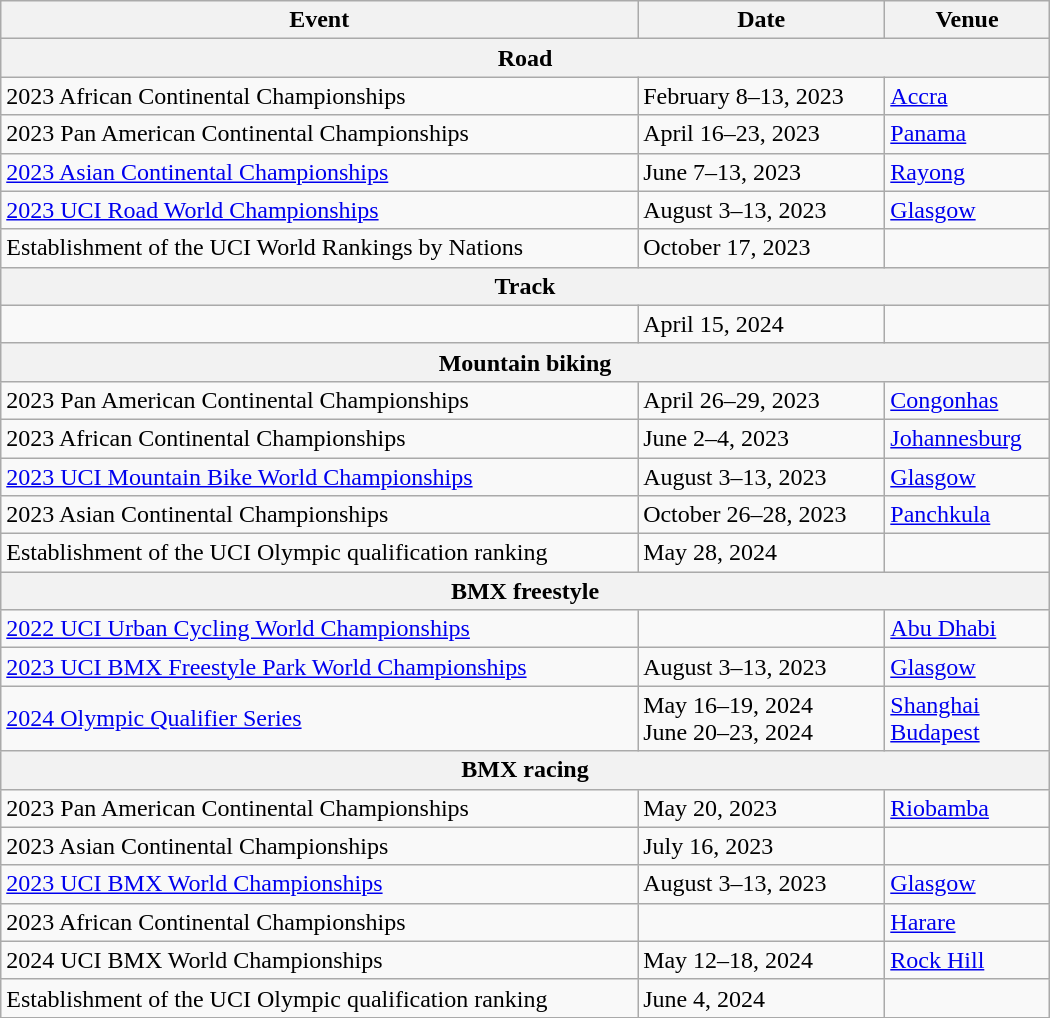<table class="wikitable" width=700>
<tr>
<th>Event</th>
<th>Date</th>
<th>Venue</th>
</tr>
<tr>
<th colspan=3>Road</th>
</tr>
<tr>
<td>2023 African Continental Championships</td>
<td>February 8–13, 2023</td>
<td> <a href='#'>Accra</a></td>
</tr>
<tr>
<td>2023 Pan American Continental Championships</td>
<td>April 16–23, 2023</td>
<td> <a href='#'>Panama</a></td>
</tr>
<tr>
<td><a href='#'>2023 Asian Continental Championships</a></td>
<td>June 7–13, 2023</td>
<td> <a href='#'>Rayong</a></td>
</tr>
<tr>
<td><a href='#'>2023 UCI Road World Championships</a></td>
<td>August 3–13, 2023</td>
<td> <a href='#'>Glasgow</a></td>
</tr>
<tr>
<td>Establishment of the UCI World Rankings by Nations</td>
<td>October 17, 2023</td>
<td></td>
</tr>
<tr>
<th colspan=3>Track</th>
</tr>
<tr>
<td></td>
<td>April 15, 2024</td>
<td></td>
</tr>
<tr>
<th colspan=3>Mountain biking</th>
</tr>
<tr>
<td>2023 Pan American Continental Championships</td>
<td>April 26–29, 2023</td>
<td> <a href='#'>Congonhas</a></td>
</tr>
<tr>
<td>2023 African Continental Championships</td>
<td>June 2–4, 2023</td>
<td> <a href='#'>Johannesburg</a></td>
</tr>
<tr>
<td><a href='#'>2023 UCI Mountain Bike World Championships</a></td>
<td>August 3–13, 2023</td>
<td> <a href='#'>Glasgow</a></td>
</tr>
<tr>
<td>2023 Asian Continental Championships</td>
<td>October 26–28, 2023</td>
<td> <a href='#'>Panchkula</a></td>
</tr>
<tr>
<td>Establishment of the UCI Olympic qualification ranking</td>
<td>May 28, 2024</td>
<td></td>
</tr>
<tr>
<th colspan=3>BMX freestyle</th>
</tr>
<tr>
<td><a href='#'>2022 UCI Urban Cycling World Championships</a></td>
<td></td>
<td> <a href='#'>Abu Dhabi</a></td>
</tr>
<tr>
<td><a href='#'>2023 UCI BMX Freestyle Park World Championships</a></td>
<td>August 3–13, 2023</td>
<td> <a href='#'>Glasgow</a></td>
</tr>
<tr>
<td><a href='#'>2024 Olympic Qualifier Series</a></td>
<td>May 16–19, 2024<br>June 20–23, 2024</td>
<td> <a href='#'>Shanghai</a><br> <a href='#'>Budapest</a></td>
</tr>
<tr>
<th colspan=3>BMX racing</th>
</tr>
<tr>
<td>2023 Pan American Continental Championships</td>
<td>May 20, 2023</td>
<td> <a href='#'>Riobamba</a></td>
</tr>
<tr>
<td>2023 Asian Continental Championships</td>
<td>July 16, 2023</td>
<td></td>
</tr>
<tr>
<td><a href='#'>2023 UCI BMX World Championships</a></td>
<td>August 3–13, 2023</td>
<td> <a href='#'>Glasgow</a></td>
</tr>
<tr>
<td>2023 African Continental Championships</td>
<td></td>
<td> <a href='#'>Harare</a></td>
</tr>
<tr>
<td>2024 UCI BMX World Championships</td>
<td>May 12–18, 2024</td>
<td> <a href='#'>Rock Hill</a></td>
</tr>
<tr>
<td>Establishment of the UCI Olympic qualification ranking</td>
<td>June 4, 2024</td>
<td></td>
</tr>
</table>
